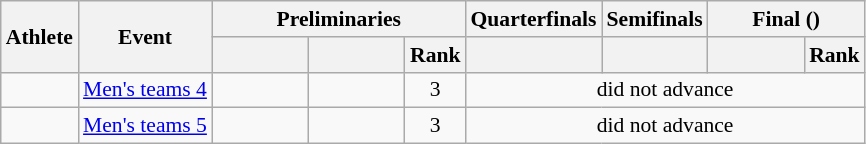<table class=wikitable style="font-size:90%">
<tr>
<th rowspan="2">Athlete</th>
<th rowspan="2">Event</th>
<th colspan="3">Preliminaries</th>
<th>Quarterfinals</th>
<th>Semifinals</th>
<th colspan="2">Final ()</th>
</tr>
<tr>
<th style="width:4em; line-height:1.5em;"></th>
<th style="width:4em; line-height:1.5em;"></th>
<th>Rank</th>
<th style="width:4em; line-height:1.5em;"></th>
<th style="width:4em; line-height:1.5em;"></th>
<th style="width:4em; line-height:1.5em;"></th>
<th>Rank</th>
</tr>
<tr>
<td></td>
<td><a href='#'>Men's teams 4</a></td>
<td align="center"> </td>
<td align="center"> </td>
<td align="center">3</td>
<td align="center" colspan="4">did not advance</td>
</tr>
<tr>
<td></td>
<td><a href='#'>Men's teams 5</a></td>
<td align="center"> </td>
<td align="center"> </td>
<td align="center">3</td>
<td align="center" colspan="4">did not advance</td>
</tr>
</table>
